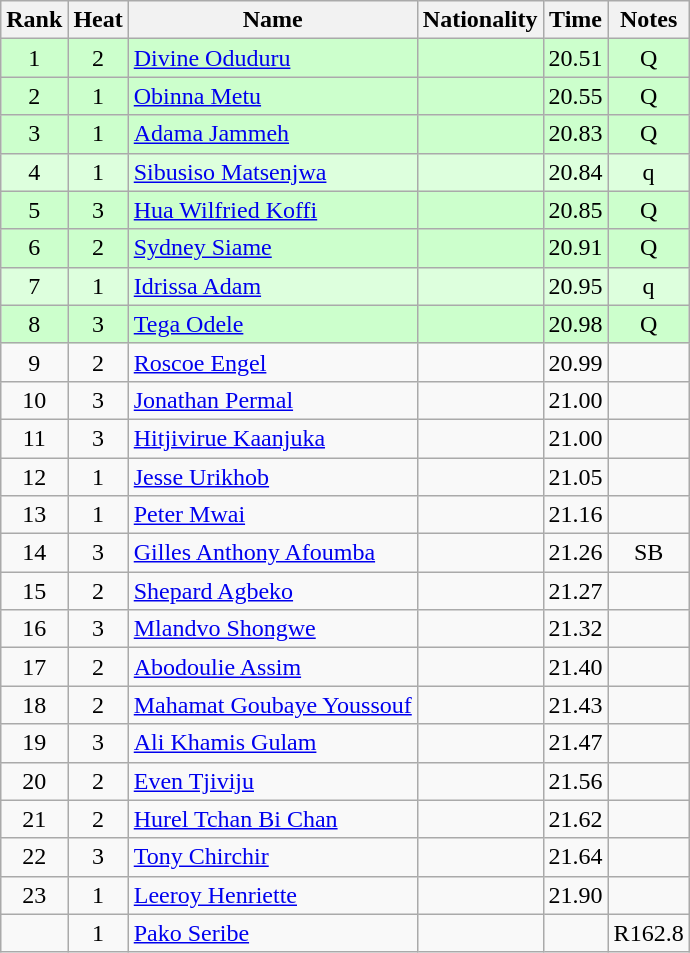<table class="wikitable sortable" style="text-align:center">
<tr>
<th>Rank</th>
<th>Heat</th>
<th>Name</th>
<th>Nationality</th>
<th>Time</th>
<th>Notes</th>
</tr>
<tr bgcolor=ccffcc>
<td>1</td>
<td>2</td>
<td align=left><a href='#'>Divine Oduduru</a></td>
<td align=left></td>
<td>20.51</td>
<td>Q</td>
</tr>
<tr bgcolor=ccffcc>
<td>2</td>
<td>1</td>
<td align=left><a href='#'>Obinna Metu</a></td>
<td align=left></td>
<td>20.55</td>
<td>Q</td>
</tr>
<tr bgcolor=ccffcc>
<td>3</td>
<td>1</td>
<td align=left><a href='#'>Adama Jammeh</a></td>
<td align=left></td>
<td>20.83</td>
<td>Q</td>
</tr>
<tr bgcolor=ddffdd>
<td>4</td>
<td>1</td>
<td align=left><a href='#'>Sibusiso Matsenjwa</a></td>
<td align=left></td>
<td>20.84</td>
<td>q</td>
</tr>
<tr bgcolor=ccffcc>
<td>5</td>
<td>3</td>
<td align=left><a href='#'>Hua Wilfried Koffi</a></td>
<td align=left></td>
<td>20.85</td>
<td>Q</td>
</tr>
<tr bgcolor=ccffcc>
<td>6</td>
<td>2</td>
<td align=left><a href='#'>Sydney Siame</a></td>
<td align=left></td>
<td>20.91</td>
<td>Q</td>
</tr>
<tr bgcolor=ddffdd>
<td>7</td>
<td>1</td>
<td align=left><a href='#'>Idrissa Adam</a></td>
<td align=left></td>
<td>20.95</td>
<td>q</td>
</tr>
<tr bgcolor=ccffcc>
<td>8</td>
<td>3</td>
<td align=left><a href='#'>Tega Odele</a></td>
<td align=left></td>
<td>20.98</td>
<td>Q</td>
</tr>
<tr>
<td>9</td>
<td>2</td>
<td align=left><a href='#'>Roscoe Engel</a></td>
<td align=left></td>
<td>20.99</td>
<td></td>
</tr>
<tr>
<td>10</td>
<td>3</td>
<td align=left><a href='#'>Jonathan Permal</a></td>
<td align=left></td>
<td>21.00</td>
<td></td>
</tr>
<tr>
<td>11</td>
<td>3</td>
<td align=left><a href='#'>Hitjivirue Kaanjuka</a></td>
<td align=left></td>
<td>21.00</td>
<td></td>
</tr>
<tr>
<td>12</td>
<td>1</td>
<td align=left><a href='#'>Jesse Urikhob</a></td>
<td align=left></td>
<td>21.05</td>
<td></td>
</tr>
<tr>
<td>13</td>
<td>1</td>
<td align=left><a href='#'>Peter Mwai</a></td>
<td align=left></td>
<td>21.16</td>
<td></td>
</tr>
<tr>
<td>14</td>
<td>3</td>
<td align=left><a href='#'>Gilles Anthony Afoumba</a></td>
<td align=left></td>
<td>21.26</td>
<td>SB</td>
</tr>
<tr>
<td>15</td>
<td>2</td>
<td align=left><a href='#'>Shepard Agbeko</a></td>
<td align=left></td>
<td>21.27</td>
<td></td>
</tr>
<tr>
<td>16</td>
<td>3</td>
<td align=left><a href='#'>Mlandvo Shongwe</a></td>
<td align=left></td>
<td>21.32</td>
<td></td>
</tr>
<tr>
<td>17</td>
<td>2</td>
<td align=left><a href='#'>Abodoulie Assim</a></td>
<td align=left></td>
<td>21.40</td>
<td></td>
</tr>
<tr>
<td>18</td>
<td>2</td>
<td align=left><a href='#'>Mahamat Goubaye Youssouf</a></td>
<td align=left></td>
<td>21.43</td>
<td></td>
</tr>
<tr>
<td>19</td>
<td>3</td>
<td align=left><a href='#'>Ali Khamis Gulam</a></td>
<td align=left></td>
<td>21.47</td>
<td></td>
</tr>
<tr>
<td>20</td>
<td>2</td>
<td align=left><a href='#'>Even Tjiviju</a></td>
<td align=left></td>
<td>21.56</td>
<td></td>
</tr>
<tr>
<td>21</td>
<td>2</td>
<td align=left><a href='#'>Hurel Tchan Bi Chan</a></td>
<td align=left></td>
<td>21.62</td>
<td></td>
</tr>
<tr>
<td>22</td>
<td>3</td>
<td align=left><a href='#'>Tony Chirchir</a></td>
<td align=left></td>
<td>21.64</td>
<td></td>
</tr>
<tr>
<td>23</td>
<td>1</td>
<td align=left><a href='#'>Leeroy Henriette</a></td>
<td align=left></td>
<td>21.90</td>
<td></td>
</tr>
<tr>
<td></td>
<td>1</td>
<td align=left><a href='#'>Pako Seribe</a></td>
<td align=left></td>
<td></td>
<td>R162.8</td>
</tr>
</table>
